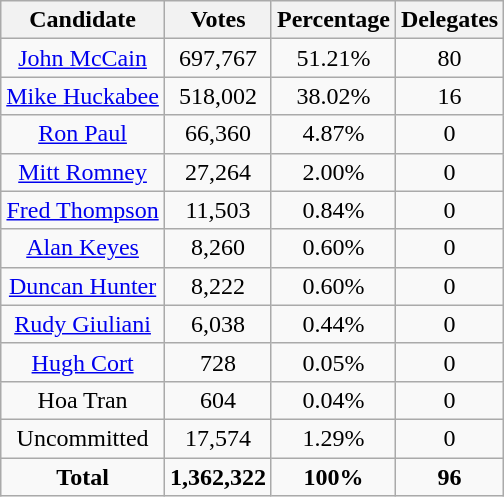<table class="wikitable" style="text-align:center;">
<tr>
<th>Candidate</th>
<th>Votes</th>
<th>Percentage</th>
<th>Delegates</th>
</tr>
<tr>
<td><a href='#'>John McCain</a></td>
<td>697,767</td>
<td>51.21%</td>
<td>80</td>
</tr>
<tr>
<td><a href='#'>Mike Huckabee</a></td>
<td>518,002</td>
<td>38.02%</td>
<td>16</td>
</tr>
<tr>
<td><a href='#'>Ron Paul</a></td>
<td>66,360</td>
<td>4.87%</td>
<td>0</td>
</tr>
<tr>
<td><a href='#'>Mitt Romney</a></td>
<td>27,264</td>
<td>2.00%</td>
<td>0</td>
</tr>
<tr>
<td><a href='#'>Fred Thompson</a></td>
<td>11,503</td>
<td>0.84%</td>
<td>0</td>
</tr>
<tr>
<td><a href='#'>Alan Keyes</a></td>
<td>8,260</td>
<td>0.60%</td>
<td>0</td>
</tr>
<tr>
<td><a href='#'>Duncan Hunter</a></td>
<td>8,222</td>
<td>0.60%</td>
<td>0</td>
</tr>
<tr>
<td><a href='#'>Rudy Giuliani</a></td>
<td>6,038</td>
<td>0.44%</td>
<td>0</td>
</tr>
<tr>
<td><a href='#'>Hugh Cort</a></td>
<td>728</td>
<td>0.05%</td>
<td>0</td>
</tr>
<tr>
<td>Hoa Tran</td>
<td>604</td>
<td>0.04%</td>
<td>0</td>
</tr>
<tr>
<td>Uncommitted</td>
<td>17,574</td>
<td>1.29%</td>
<td>0</td>
</tr>
<tr>
<td><strong>Total</strong></td>
<td><strong>1,362,322</strong></td>
<td><strong>100%</strong></td>
<td><strong>96</strong></td>
</tr>
</table>
